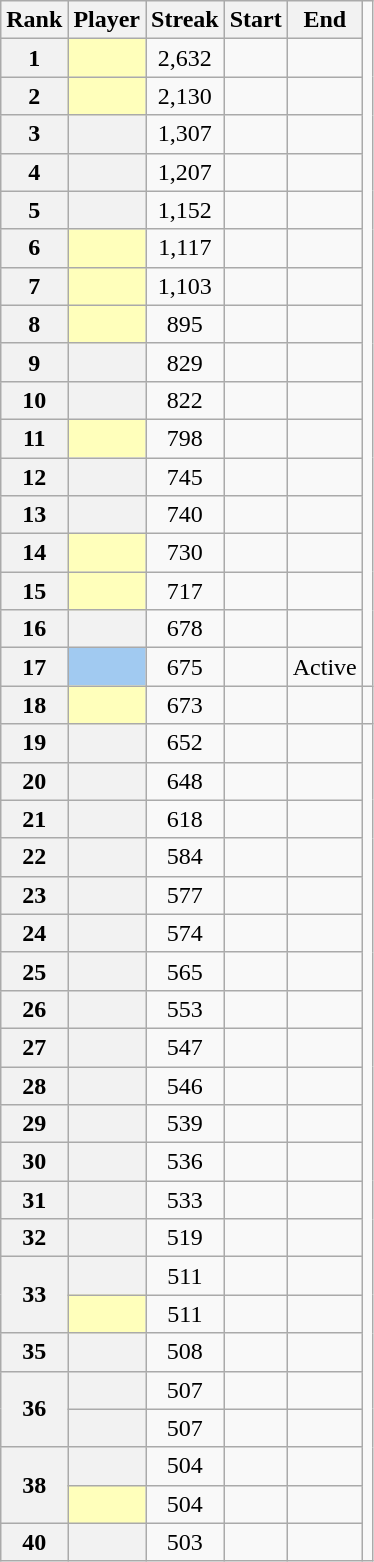<table class="wikitable sortable plainrowheaders" style="text-align:center;">
<tr>
<th scope="col">Rank</th>
<th scope="col">Player</th>
<th scope="col">Streak</th>
<th scope="col">Start</th>
<th scope="col">End</th>
</tr>
<tr>
<th>1</th>
<th scope="row" style="text-align:center; background:#ffb;"></th>
<td>2,632</td>
<td></td>
<td></td>
</tr>
<tr>
<th>2</th>
<th scope="row" style="text-align:center; background:#ffb;"></th>
<td>2,130</td>
<td></td>
<td></td>
</tr>
<tr>
<th>3</th>
<th scope="row" style="text-align:center"></th>
<td>1,307</td>
<td></td>
<td></td>
</tr>
<tr>
<th>4</th>
<th scope="row" style="text-align:center"></th>
<td>1,207</td>
<td></td>
<td></td>
</tr>
<tr>
<th>5</th>
<th scope="row" style="text-align:center; background:#fffbb;"></th>
<td>1,152</td>
<td></td>
<td></td>
</tr>
<tr>
<th>6</th>
<th scope="row" style="text-align:center; background:#ffb;"></th>
<td>1,117</td>
<td></td>
<td></td>
</tr>
<tr>
<th>7</th>
<th scope="row" style="text-align:center; background:#ffb;"></th>
<td>1,103</td>
<td></td>
<td></td>
</tr>
<tr>
<th>8</th>
<th scope="row" style="text-align:center; background:#ffb;"></th>
<td>895</td>
<td></td>
<td></td>
</tr>
<tr>
<th>9</th>
<th scope="row" style="text-align:center"></th>
<td>829</td>
<td></td>
<td></td>
</tr>
<tr>
<th>10</th>
<th scope="row" style="text-align:center"></th>
<td>822</td>
<td></td>
<td></td>
</tr>
<tr>
<th>11</th>
<th scope="row" style="text-align:center; background:#ffb;"></th>
<td>798</td>
<td></td>
<td></td>
</tr>
<tr>
<th>12</th>
<th scope="row" style="text-align:center"></th>
<td>745</td>
<td></td>
<td></td>
</tr>
<tr>
<th>13</th>
<th scope="row" style="text-align:center"></th>
<td>740</td>
<td></td>
<td></td>
</tr>
<tr>
<th>14</th>
<th scope="row" style="text-align:center; background:#ffb;"></th>
<td>730</td>
<td></td>
<td></td>
</tr>
<tr>
<th>15</th>
<th scope="row" style="text-align:center; background:#ffb;"></th>
<td>717</td>
<td></td>
<td></td>
</tr>
<tr>
<th>16</th>
<th scope="row" style="text-align:center; background:#fffbb;"></th>
<td>678</td>
<td></td>
<td></td>
</tr>
<tr>
<th>17</th>
<th scope="row" style="text-align:center; background:#a1caf1;"></th>
<td>675</td>
<td></td>
<td>Active</td>
</tr>
<tr>
<th>18</th>
<th scope="row" style="text-align:center; background:#ffb;"></th>
<td>673</td>
<td></td>
<td></td>
<td></td>
</tr>
<tr>
<th>19</th>
<th scope="row" style="text-align:center; background:#fffbb;"></th>
<td>652</td>
<td></td>
<td></td>
</tr>
<tr>
<th>20</th>
<th scope="row" style="text-align:center; background:#fffbb;"></th>
<td>648</td>
<td></td>
<td></td>
</tr>
<tr>
<th>21</th>
<th scope="row" style="text-align:center; background:#fffbb;"></th>
<td>618</td>
<td></td>
<td></td>
</tr>
<tr>
<th>22</th>
<th scope="row" style="text-align:center; background:#fffbb;"></th>
<td>584</td>
<td></td>
<td></td>
</tr>
<tr>
<th>23</th>
<th scope="row" style="text-align:center; background:#fffbb;"></th>
<td>577</td>
<td></td>
<td></td>
</tr>
<tr>
<th>24</th>
<th scope="row" style="text-align:center; background:#fffbb;"></th>
<td>574</td>
<td></td>
<td></td>
</tr>
<tr>
<th>25</th>
<th scope="row" style="text-align:center; background:#fffbb;"></th>
<td>565</td>
<td></td>
<td></td>
</tr>
<tr>
<th>26</th>
<th scope="row" style="text-align:center; background-color: #fffbb"></th>
<td>553</td>
<td></td>
<td></td>
</tr>
<tr>
<th>27</th>
<th scope="row" style=text-align:center; background-color: #cfecec"></th>
<td>547</td>
<td></td>
<td></td>
</tr>
<tr>
<th>28</th>
<th scope="row" style="text-align:center; background:#fffbb;"></th>
<td>546</td>
<td></td>
<td></td>
</tr>
<tr>
<th>29</th>
<th scope="row" style="text-align:center; background:#fffbb;"></th>
<td>539</td>
<td></td>
<td></td>
</tr>
<tr>
<th>30</th>
<th scope="row" style=text-align:center; background-color: #fffbb"></th>
<td>536</td>
<td></td>
<td></td>
</tr>
<tr>
<th>31</th>
<th scope="row" style=text-align:center; background-color: #fffbb"></th>
<td>533</td>
<td></td>
<td></td>
</tr>
<tr>
<th>32</th>
<th scope="row" style=text-align:center; background-color: #fffbb"></th>
<td>519</td>
<td></td>
<td></td>
</tr>
<tr>
<th rowspan=2>33</th>
<th style=text-align:center; background-color: #fffbb"></th>
<td>511</td>
<td></td>
<td></td>
</tr>
<tr>
<th scope="row" style="text-align:center; background:#ffb;"></th>
<td>511</td>
<td></td>
<td></td>
</tr>
<tr>
<th>35</th>
<th scope="row" style=text-align:center; background-color: #fffbb"></th>
<td>508</td>
<td></td>
<td></td>
</tr>
<tr>
<th rowspan=2>36</th>
<th style=text-align:center; background-color: #fffbb"></th>
<td>507</td>
<td></td>
<td></td>
</tr>
<tr>
<th scope="row" style=text-align:center; background-color: #fffbb"></th>
<td>507</td>
<td></td>
<td></td>
</tr>
<tr>
<th rowspan=2>38</th>
<th style=text-align:center; background-color: #fffbb"></th>
<td>504</td>
<td></td>
<td></td>
</tr>
<tr>
<th scope="row" style="text-align:center; background:#ffb;"></th>
<td>504</td>
<td></td>
<td></td>
</tr>
<tr>
<th>40</th>
<th scope="row" style=text-align:center; background-color: #fffbb"></th>
<td>503</td>
<td></td>
<td></td>
</tr>
</table>
